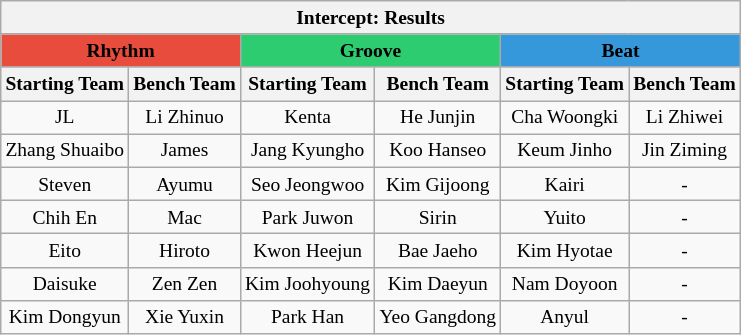<table class="wikitable" style="text-align:center; font-size: small" ">
<tr>
<th colspan="6">Intercept: Results</th>
</tr>
<tr>
<th colspan="2" style="background:#e74c3c">Rhythm</th>
<th colspan="2" style="background:#2ecc71">Groove</th>
<th colspan="2" style="background:#3498db">Beat</th>
</tr>
<tr>
<th>Starting Team</th>
<th>Bench Team</th>
<th>Starting Team</th>
<th>Bench Team</th>
<th>Starting Team</th>
<th>Bench Team</th>
</tr>
<tr>
<td>JL</td>
<td>Li Zhinuo </td>
<td>Kenta</td>
<td>He Junjin</td>
<td>Cha Woongki</td>
<td>Li Zhiwei </td>
</tr>
<tr>
<td>Zhang Shuaibo</td>
<td>James</td>
<td>Jang Kyungho</td>
<td>Koo Hanseo</td>
<td>Keum Jinho</td>
<td>Jin Ziming </td>
</tr>
<tr>
<td>Steven</td>
<td>Ayumu</td>
<td>Seo Jeongwoo</td>
<td>Kim Gijoong</td>
<td>Kairi</td>
<td>-</td>
</tr>
<tr>
<td>Chih En</td>
<td>Mac </td>
<td>Park Juwon</td>
<td>Sirin </td>
<td>Yuito</td>
<td>-</td>
</tr>
<tr>
<td>Eito</td>
<td>Hiroto</td>
<td>Kwon Heejun</td>
<td>Bae Jaeho</td>
<td>Kim Hyotae </td>
<td>-</td>
</tr>
<tr>
<td>Daisuke</td>
<td>Zen Zen</td>
<td>Kim Joohyoung</td>
<td>Kim Daeyun</td>
<td>Nam Doyoon</td>
<td>-</td>
</tr>
<tr>
<td>Kim Dongyun </td>
<td>Xie Yuxin </td>
<td>Park Han</td>
<td>Yeo Gangdong</td>
<td>Anyul</td>
<td>-</td>
</tr>
</table>
